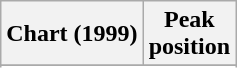<table class="wikitable sortable">
<tr>
<th align="left">Chart (1999)</th>
<th align="center">Peak<br>position</th>
</tr>
<tr>
</tr>
<tr>
</tr>
<tr>
</tr>
</table>
